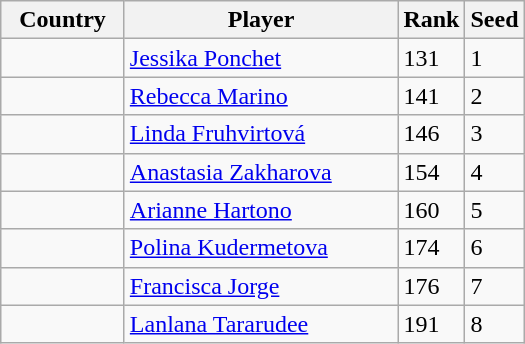<table class="wikitable">
<tr>
<th width="75">Country</th>
<th width="175">Player</th>
<th>Rank</th>
<th>Seed</th>
</tr>
<tr>
<td></td>
<td><a href='#'>Jessika Ponchet</a></td>
<td>131</td>
<td>1</td>
</tr>
<tr>
<td></td>
<td><a href='#'>Rebecca Marino</a></td>
<td>141</td>
<td>2</td>
</tr>
<tr>
<td></td>
<td><a href='#'>Linda Fruhvirtová</a></td>
<td>146</td>
<td>3</td>
</tr>
<tr>
<td></td>
<td><a href='#'>Anastasia Zakharova</a></td>
<td>154</td>
<td>4</td>
</tr>
<tr>
<td></td>
<td><a href='#'>Arianne Hartono</a></td>
<td>160</td>
<td>5</td>
</tr>
<tr>
<td></td>
<td><a href='#'>Polina Kudermetova</a></td>
<td>174</td>
<td>6</td>
</tr>
<tr>
<td></td>
<td><a href='#'>Francisca Jorge</a></td>
<td>176</td>
<td>7</td>
</tr>
<tr>
<td></td>
<td><a href='#'>Lanlana Tararudee</a></td>
<td>191</td>
<td>8</td>
</tr>
</table>
